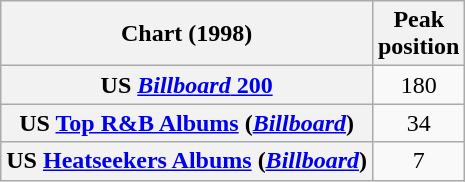<table class="wikitable sortable plainrowheaders" style="text-align:center">
<tr>
<th scope="col">Chart (1998)</th>
<th scope="col">Peak<br>position</th>
</tr>
<tr>
<th scope="row">US <a href='#'><em>Billboard</em> 200</a></th>
<td>180</td>
</tr>
<tr>
<th scope="row">US <a href='#'>Top R&B Albums</a> (<em><a href='#'>Billboard</a></em>)</th>
<td>34</td>
</tr>
<tr>
<th scope="row">US <a href='#'>Heatseekers Albums</a> (<em><a href='#'>Billboard</a></em>)</th>
<td>7</td>
</tr>
</table>
